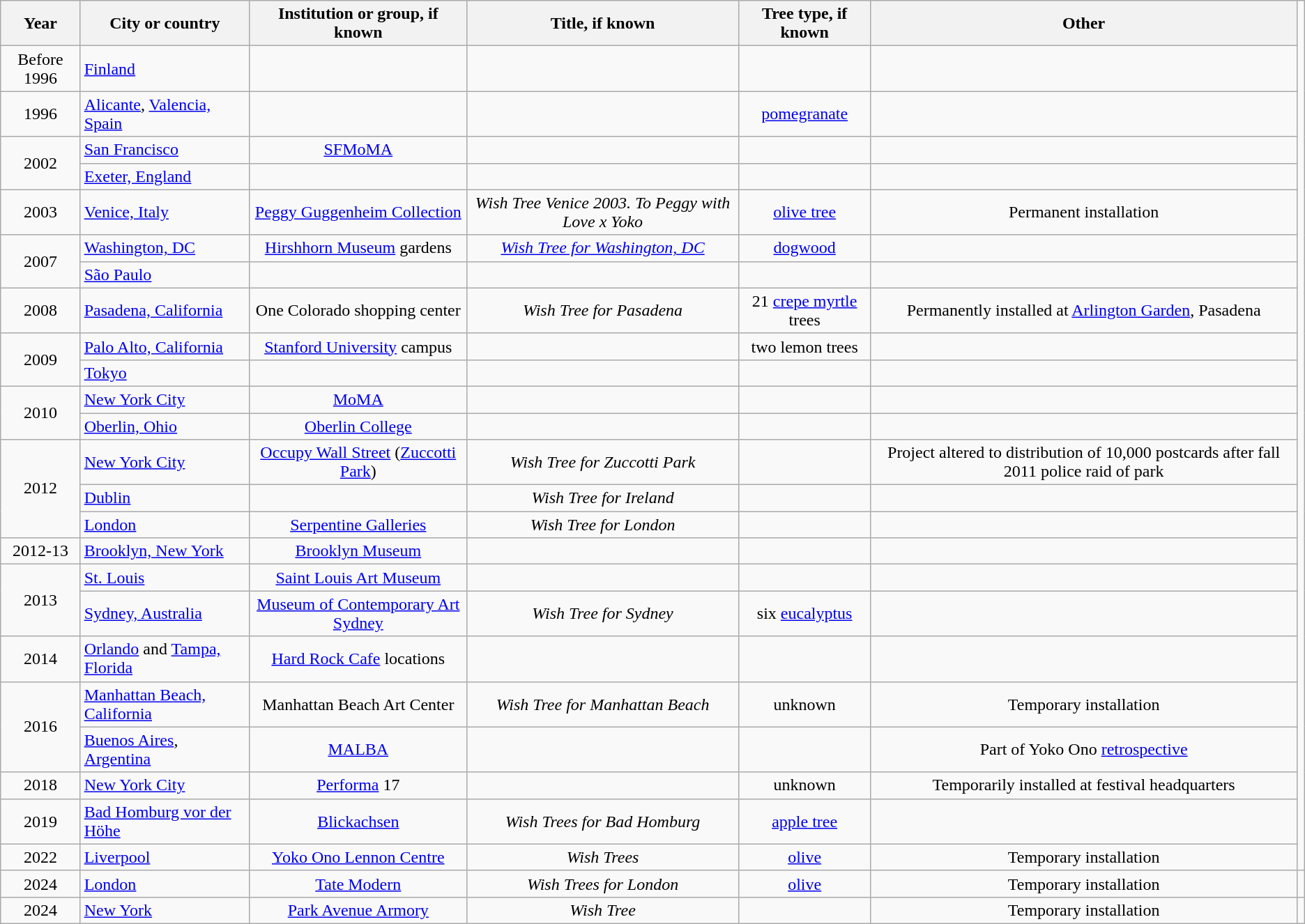<table class="wikitable sortable" style="text-align:center">
<tr>
<th style="width=10%">Year</th>
<th>City or country</th>
<th>Institution or group, if known</th>
<th style="width=25%">Title, if known</th>
<th>Tree type, if known</th>
<th>Other</th>
</tr>
<tr>
<td>Before 1996</td>
<td style="text-align:left"><a href='#'>Finland</a></td>
<td></td>
<td></td>
<td></td>
<td></td>
</tr>
<tr>
<td>1996</td>
<td style="text-align:left"><a href='#'>Alicante</a>, <a href='#'>Valencia, Spain</a></td>
<td></td>
<td></td>
<td><a href='#'>pomegranate</a></td>
<td></td>
</tr>
<tr>
<td rowspan="2">2002</td>
<td style="text-align:left"><a href='#'>San Francisco</a></td>
<td><a href='#'>SFMoMA</a></td>
<td></td>
<td></td>
<td></td>
</tr>
<tr>
<td style="text-align:left"><a href='#'>Exeter, England</a></td>
<td></td>
<td></td>
<td></td>
<td></td>
</tr>
<tr>
<td>2003</td>
<td style="text-align:left"><a href='#'>Venice, Italy</a></td>
<td><a href='#'>Peggy Guggenheim Collection</a></td>
<td><em>Wish Tree Venice 2003. To Peggy with Love x Yoko</em></td>
<td><a href='#'>olive tree</a></td>
<td>Permanent installation</td>
</tr>
<tr>
<td rowspan="2">2007</td>
<td style="text-align:left"><a href='#'>Washington, DC</a></td>
<td><a href='#'>Hirshhorn Museum</a> gardens</td>
<td><em><a href='#'>Wish Tree for Washington, DC</a></em></td>
<td><a href='#'>dogwood</a></td>
<td></td>
</tr>
<tr>
<td style="text-align:left"><a href='#'>São Paulo</a></td>
<td></td>
<td></td>
<td></td>
<td></td>
</tr>
<tr>
<td>2008</td>
<td style="text-align:left"><a href='#'>Pasadena, California</a></td>
<td>One Colorado shopping center</td>
<td><em>Wish Tree for Pasadena</em></td>
<td>21 <a href='#'>crepe myrtle</a> trees</td>
<td>Permanently installed at <a href='#'>Arlington Garden</a>, Pasadena</td>
</tr>
<tr>
<td rowspan="2">2009</td>
<td style="text-align:left"><a href='#'>Palo Alto, California</a></td>
<td><a href='#'>Stanford University</a> campus</td>
<td></td>
<td>two lemon trees</td>
<td></td>
</tr>
<tr>
<td style="text-align:left"><a href='#'>Tokyo</a></td>
<td></td>
<td></td>
<td></td>
<td></td>
</tr>
<tr>
<td rowspan="2">2010</td>
<td style="text-align:left"><a href='#'>New York City</a></td>
<td><a href='#'>MoMA</a></td>
<td></td>
<td></td>
<td></td>
</tr>
<tr>
<td style="text-align:left"><a href='#'>Oberlin, Ohio</a></td>
<td><a href='#'>Oberlin College</a></td>
<td></td>
<td></td>
<td></td>
</tr>
<tr>
<td rowspan="3">2012</td>
<td style="text-align:left"><a href='#'>New York City</a></td>
<td><a href='#'>Occupy Wall Street</a> (<a href='#'>Zuccotti Park</a>)</td>
<td><em>Wish Tree for Zuccotti Park</em></td>
<td></td>
<td>Project altered to distribution of 10,000 postcards after fall 2011 police raid of park</td>
</tr>
<tr>
<td style="text-align:left"><a href='#'>Dublin</a></td>
<td></td>
<td><em>Wish Tree for Ireland</em></td>
<td></td>
<td></td>
</tr>
<tr>
<td style="text-align:left"><a href='#'>London</a></td>
<td><a href='#'>Serpentine Galleries</a></td>
<td><em>Wish Tree for London</em></td>
<td></td>
<td></td>
</tr>
<tr>
<td>2012-13</td>
<td style="text-align:left"><a href='#'>Brooklyn, New York</a></td>
<td><a href='#'>Brooklyn Museum</a></td>
<td></td>
<td></td>
<td></td>
</tr>
<tr>
<td rowspan="2">2013</td>
<td style="text-align:left"><a href='#'>St. Louis</a></td>
<td><a href='#'>Saint Louis Art Museum</a></td>
<td></td>
<td></td>
<td></td>
</tr>
<tr>
<td style="text-align:left"><a href='#'>Sydney, Australia</a></td>
<td><a href='#'>Museum of Contemporary Art Sydney</a></td>
<td><em>Wish Tree for Sydney</em></td>
<td>six <a href='#'>eucalyptus</a></td>
<td></td>
</tr>
<tr>
<td>2014</td>
<td style="text-align:left"><a href='#'>Orlando</a> and <a href='#'>Tampa, Florida</a></td>
<td><a href='#'>Hard Rock Cafe</a> locations</td>
<td></td>
<td></td>
<td></td>
</tr>
<tr>
<td rowspan="2">2016</td>
<td style="text-align:left"><a href='#'>Manhattan Beach, California</a></td>
<td>Manhattan Beach Art Center</td>
<td><em>Wish Tree for Manhattan Beach</em></td>
<td>unknown</td>
<td>Temporary installation</td>
</tr>
<tr>
<td style="text-align:left"><a href='#'>Buenos Aires</a>, <a href='#'>Argentina</a></td>
<td><a href='#'>MALBA</a></td>
<td></td>
<td></td>
<td>Part of Yoko Ono <a href='#'>retrospective</a></td>
</tr>
<tr>
<td>2018</td>
<td style="text-align:left"><a href='#'>New York City</a></td>
<td><a href='#'>Performa</a> 17</td>
<td></td>
<td>unknown</td>
<td>Temporarily installed at festival headquarters</td>
</tr>
<tr>
<td>2019</td>
<td style="text-align:left"><a href='#'>Bad Homburg vor der Höhe</a></td>
<td><a href='#'>Blickachsen</a></td>
<td><em>Wish Trees for Bad Homburg</em></td>
<td><a href='#'>apple tree</a></td>
<td></td>
</tr>
<tr>
<td>2022</td>
<td style="text-align: left;"><a href='#'>Liverpool</a></td>
<td><a href='#'>Yoko Ono Lennon Centre</a></td>
<td><em>Wish Trees</em></td>
<td><a href='#'>olive</a></td>
<td>Temporary installation</td>
</tr>
<tr>
<td>2024</td>
<td style="text-align:left"><a href='#'>London</a></td>
<td><a href='#'>Tate Modern</a></td>
<td><em>Wish Trees for London</em></td>
<td><a href='#'>olive</a></td>
<td>Temporary installation</td>
<td></td>
</tr>
<tr>
<td>2024</td>
<td style="text-align:left"><a href='#'>New York</a></td>
<td><a href='#'>Park Avenue Armory</a></td>
<td><em>Wish Tree</em></td>
<td></td>
<td>Temporary installation</td>
</tr>
</table>
